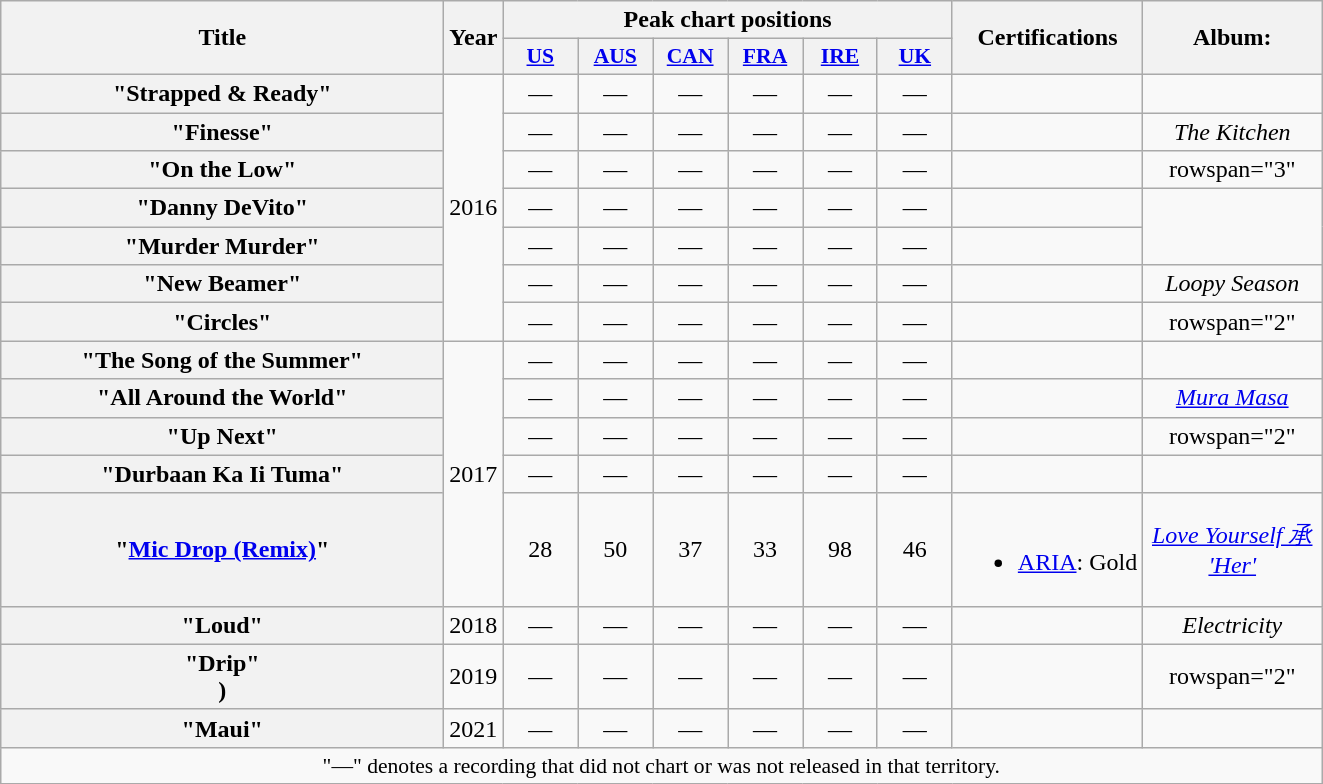<table class="wikitable plainrowheaders" style="text-align:center;">
<tr>
<th scope="col" rowspan="2" style="width:18em;">Title</th>
<th scope="col" rowspan="2" style="width:1em;">Year</th>
<th colspan="6" scope="col">Peak chart positions</th>
<th scope="col" rowspan="2">Certifications</th>
<th scope="col" rowspan="2" style="width: 7em;">Album:</th>
</tr>
<tr>
<th scope="col" style="width:3em;font-size:90%;"><a href='#'>US</a><br></th>
<th scope="col" style="width:3em;font-size:90%;"><a href='#'>AUS</a><br></th>
<th scope="col" style="width:3em;font-size:90%;"><a href='#'>CAN</a><br></th>
<th scope="col" style="width:3em;font-size:90%;"><a href='#'>FRA</a><br></th>
<th scope="col" style="width:3em;font-size:90%;"><a href='#'>IRE</a><br></th>
<th scope="col" style="width:3em;font-size:90%;"><a href='#'>UK</a><br></th>
</tr>
<tr>
<th scope="row">"Strapped & Ready"<br></th>
<td rowspan="7">2016</td>
<td>—</td>
<td>—</td>
<td>—</td>
<td>—</td>
<td>—</td>
<td>—</td>
<td></td>
<td></td>
</tr>
<tr>
<th scope="row">"Finesse"<br></th>
<td>—</td>
<td>—</td>
<td>—</td>
<td>—</td>
<td>—</td>
<td>—</td>
<td></td>
<td><em>The Kitchen</em></td>
</tr>
<tr>
<th scope="row">"On the Low"<br></th>
<td>—</td>
<td>—</td>
<td>—</td>
<td>—</td>
<td>—</td>
<td>—</td>
<td></td>
<td>rowspan="3" </td>
</tr>
<tr>
<th scope="row">"Danny DeVito"<br></th>
<td>—</td>
<td>—</td>
<td>—</td>
<td>—</td>
<td>—</td>
<td>—</td>
<td></td>
</tr>
<tr>
<th scope="row">"Murder Murder"<br></th>
<td>—</td>
<td>—</td>
<td>—</td>
<td>—</td>
<td>—</td>
<td>—</td>
<td></td>
</tr>
<tr>
<th scope="row">"New Beamer"<br></th>
<td>—</td>
<td>—</td>
<td>—</td>
<td>—</td>
<td>—</td>
<td>—</td>
<td></td>
<td><em>Loopy Season</em></td>
</tr>
<tr>
<th scope="row">"Circles"<br></th>
<td>—</td>
<td>—</td>
<td>—</td>
<td>—</td>
<td>—</td>
<td>—</td>
<td></td>
<td>rowspan="2" </td>
</tr>
<tr>
<th scope="row">"The Song of the Summer"<br></th>
<td rowspan="5">2017</td>
<td>—</td>
<td>—</td>
<td>—</td>
<td>—</td>
<td>—</td>
<td>—</td>
<td></td>
</tr>
<tr>
<th scope="row">"All Around the World"<br></th>
<td>—</td>
<td>—</td>
<td>—</td>
<td>—</td>
<td>—</td>
<td>—</td>
<td></td>
<td><em><a href='#'>Mura Masa</a></em></td>
</tr>
<tr>
<th scope="row">"Up Next"<br></th>
<td>—</td>
<td>—</td>
<td>—</td>
<td>—</td>
<td>—</td>
<td>—</td>
<td></td>
<td>rowspan="2" </td>
</tr>
<tr>
<th scope="row">"Durbaan Ka Ii Tuma"<br></th>
<td>—</td>
<td>—</td>
<td>—</td>
<td>—</td>
<td>—</td>
<td>—</td>
<td></td>
</tr>
<tr>
<th scope="row">"<a href='#'>Mic Drop (Remix)</a>"<br></th>
<td>28</td>
<td>50</td>
<td>37</td>
<td>33</td>
<td>98</td>
<td>46</td>
<td><br><ul><li><a href='#'>ARIA</a>: Gold</li></ul></td>
<td><em><a href='#'>Love Yourself 承 'Her'</a></em></td>
</tr>
<tr>
<th scope="row">"Loud" <br></th>
<td>2018</td>
<td>—</td>
<td>—</td>
<td>—</td>
<td>—</td>
<td>—</td>
<td>—</td>
<td></td>
<td><em>Electricity</em></td>
</tr>
<tr>
<th scope="row">"Drip" <br>)</th>
<td>2019</td>
<td>—</td>
<td>—</td>
<td>—</td>
<td>—</td>
<td>—</td>
<td>—</td>
<td></td>
<td>rowspan="2" </td>
</tr>
<tr>
<th scope="row">"Maui"<br></th>
<td>2021</td>
<td>—</td>
<td>—</td>
<td>—</td>
<td>—</td>
<td>—</td>
<td>—</td>
<td></td>
</tr>
<tr>
<td colspan="17" style="font-size:90%">"—" denotes a recording that did not chart or was not released in that territory.</td>
</tr>
</table>
